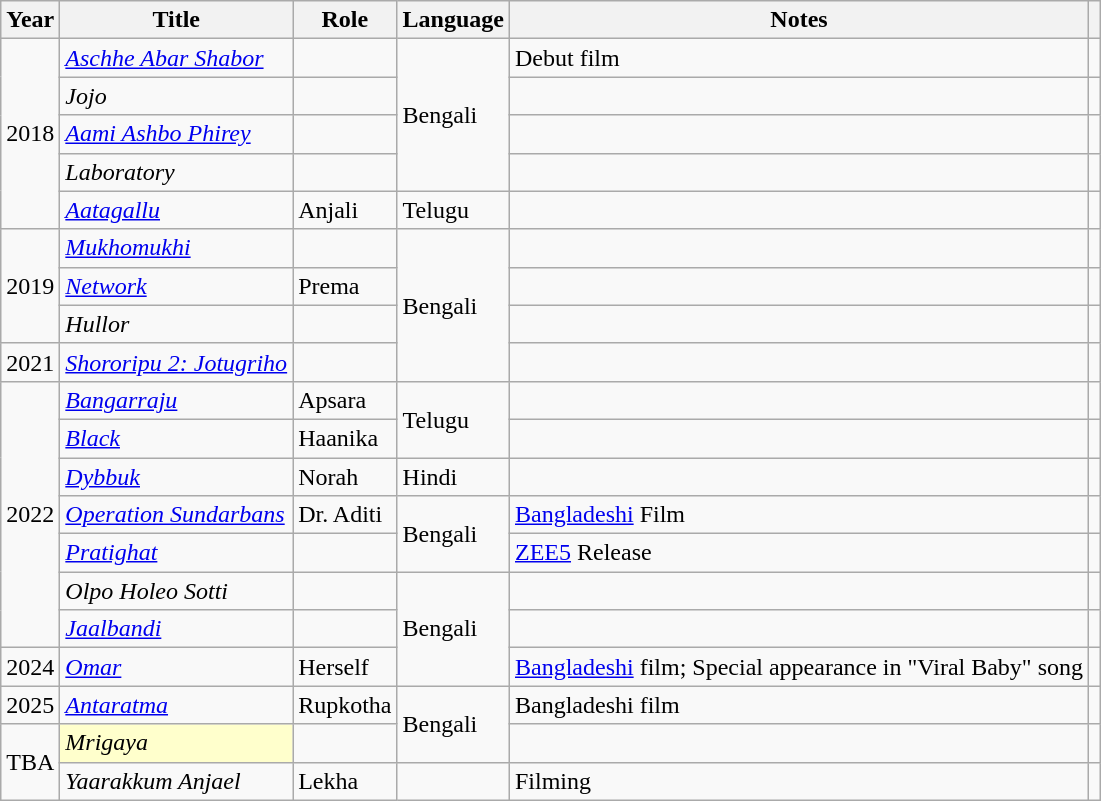<table class="wikitable sortable">
<tr>
<th>Year</th>
<th>Title</th>
<th>Role</th>
<th>Language</th>
<th>Notes</th>
<th class="unsortable"></th>
</tr>
<tr>
<td rowspan="5">2018</td>
<td><em><a href='#'>Aschhe Abar Shabor</a></em></td>
<td></td>
<td rowspan="4">Bengali</td>
<td>Debut film</td>
<td><br></td>
</tr>
<tr>
<td><em>Jojo</em></td>
<td></td>
<td></td>
<td></td>
</tr>
<tr>
<td><em><a href='#'>Aami Ashbo Phirey</a></em></td>
<td></td>
<td></td>
<td></td>
</tr>
<tr>
<td><em>Laboratory</em></td>
<td></td>
<td></td>
<td></td>
</tr>
<tr>
<td><em><a href='#'>Aatagallu</a></em></td>
<td>Anjali</td>
<td>Telugu</td>
<td></td>
<td></td>
</tr>
<tr>
<td rowspan="3">2019</td>
<td><em><a href='#'>Mukhomukhi</a></em></td>
<td></td>
<td rowspan="4"5">Bengali</td>
<td></td>
<td></td>
</tr>
<tr>
<td><em><a href='#'>Network</a></em></td>
<td>Prema</td>
<td></td>
<td></td>
</tr>
<tr>
<td><em>Hullor</em></td>
<td></td>
<td></td>
<td></td>
</tr>
<tr>
<td>2021</td>
<td><em><a href='#'>Shororipu 2: Jotugriho</a></em></td>
<td></td>
<td></td>
<td></td>
</tr>
<tr>
<td rowspan="7">2022</td>
<td><em><a href='#'>Bangarraju</a></em></td>
<td>Apsara</td>
<td rowspan="2">Telugu</td>
<td></td>
<td></td>
</tr>
<tr>
<td><em><a href='#'>Black</a></em></td>
<td>Haanika</td>
<td></td>
<td></td>
</tr>
<tr>
<td><em><a href='#'>Dybbuk</a></em></td>
<td>Norah</td>
<td>Hindi</td>
<td></td>
<td></td>
</tr>
<tr>
<td><em><a href='#'>Operation Sundarbans</a></em></td>
<td>Dr. Aditi</td>
<td rowspan="2">Bengali</td>
<td><a href='#'>Bangladeshi</a> Film</td>
<td></td>
</tr>
<tr>
<td><em><a href='#'>Pratighat</a></em></td>
<td></td>
<td><a href='#'>ZEE5</a> Release</td>
<td></td>
</tr>
<tr>
<td><em>Olpo Holeo Sotti</em></td>
<td></td>
<td rowspan="3">Bengali</td>
<td></td>
<td></td>
</tr>
<tr>
<td><em><a href='#'>Jaalbandi</a></em></td>
<td></td>
<td></td>
<td></td>
</tr>
<tr>
<td>2024</td>
<td><a href='#'><em>Omar</em></a></td>
<td>Herself</td>
<td><a href='#'>Bangladeshi</a> film; Special appearance in "Viral Baby" song</td>
<td></td>
</tr>
<tr>
<td>2025</td>
<td><em><a href='#'>Antaratma</a></em></td>
<td>Rupkotha</td>
<td rowspan="2">Bengali</td>
<td>Bangladeshi film</td>
<td></td>
</tr>
<tr>
<td rowspan="2">TBA</td>
<td style="background:#ffc;"><em>Mrigaya</em></td>
<td></td>
<td></td>
<td></td>
</tr>
<tr>
<td><em>Yaarakkum Anjael</em></td>
<td>Lekha</td>
<td></td>
<td>Filming</td>
<td></td>
</tr>
</table>
